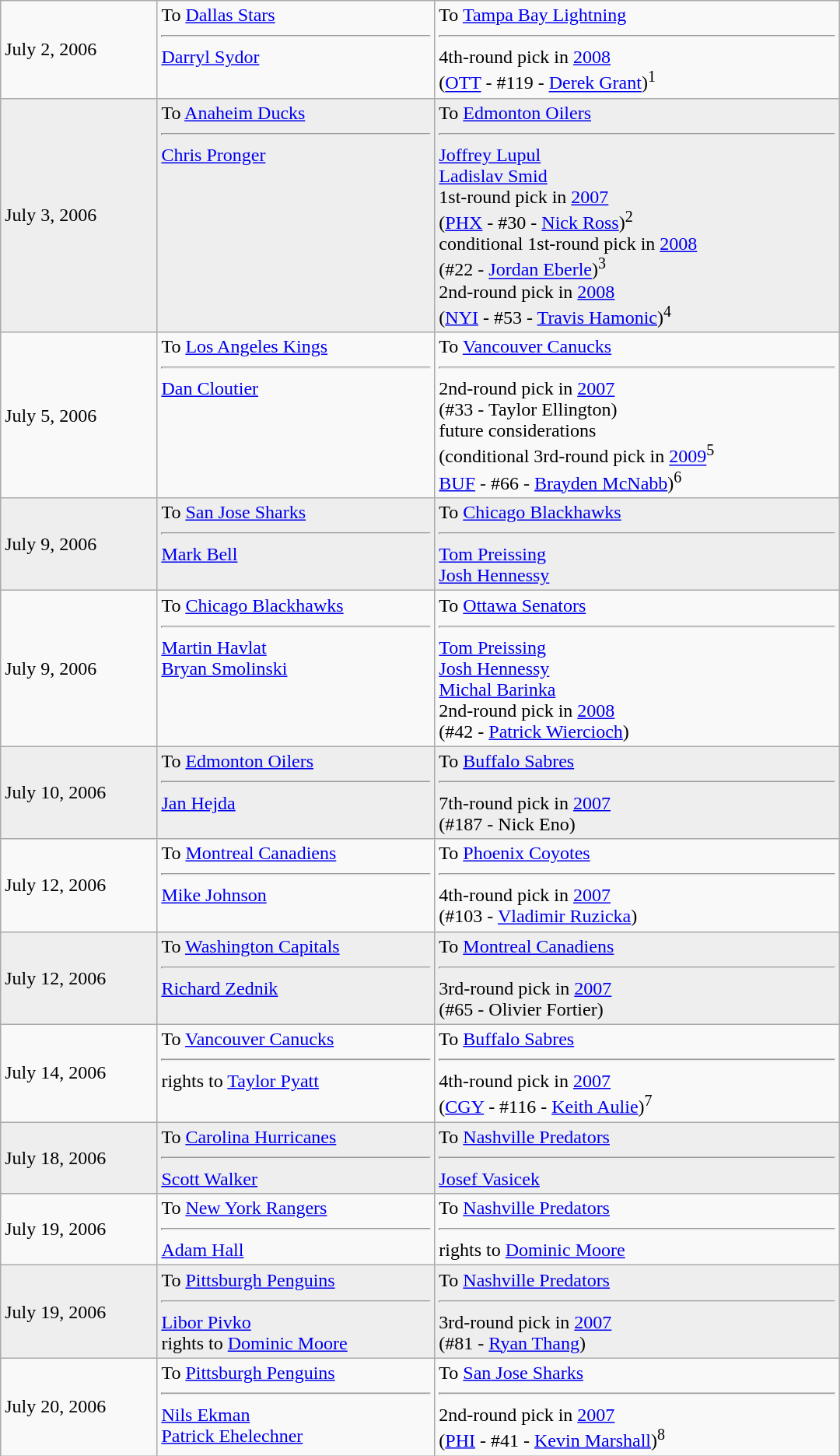<table cellspacing=0 class="wikitable" style="border:1px solid #999999; width:720px;">
<tr>
<td>July 2, 2006</td>
<td valign="top">To <a href='#'>Dallas Stars</a><hr><a href='#'>Darryl Sydor</a></td>
<td valign="top">To <a href='#'>Tampa Bay Lightning</a><hr>4th-round pick in <a href='#'>2008</a><br>(<a href='#'>OTT</a> - #119 - <a href='#'>Derek Grant</a>)<sup>1</sup></td>
</tr>
<tr bgcolor="#eeeeee">
<td>July 3, 2006</td>
<td valign="top">To <a href='#'>Anaheim Ducks</a><hr><a href='#'>Chris Pronger</a></td>
<td valign="top">To <a href='#'>Edmonton Oilers</a><hr><a href='#'>Joffrey Lupul</a><br><a href='#'>Ladislav Smid</a><br>1st-round pick in <a href='#'>2007</a><br>(<a href='#'>PHX</a> - #30 - <a href='#'>Nick Ross</a>)<sup>2</sup><br>conditional 1st-round pick in <a href='#'>2008</a><br>(#22 - <a href='#'>Jordan Eberle</a>)<sup>3</sup><br>2nd-round pick in <a href='#'>2008</a><br>(<a href='#'>NYI</a> - #53 - <a href='#'>Travis Hamonic</a>)<sup>4</sup></td>
</tr>
<tr>
<td>July 5, 2006</td>
<td valign="top">To <a href='#'>Los Angeles Kings</a><hr><a href='#'>Dan Cloutier</a></td>
<td valign="top">To <a href='#'>Vancouver Canucks</a><hr>2nd-round pick in <a href='#'>2007</a><br>(#33 - Taylor Ellington)<br>future considerations<br>(conditional 3rd-round pick in <a href='#'>2009</a><sup>5</sup><br><a href='#'>BUF</a> - #66 - <a href='#'>Brayden McNabb</a>)<sup>6</sup></td>
</tr>
<tr bgcolor="#eeeeee">
<td>July 9, 2006</td>
<td valign="top">To <a href='#'>San Jose Sharks</a><hr><a href='#'>Mark Bell</a></td>
<td valign="top">To <a href='#'>Chicago Blackhawks</a><hr><a href='#'>Tom Preissing</a><br><a href='#'>Josh Hennessy</a></td>
</tr>
<tr>
<td>July 9, 2006</td>
<td valign="top">To <a href='#'>Chicago Blackhawks</a><hr><a href='#'>Martin Havlat</a><br><a href='#'>Bryan Smolinski</a></td>
<td valign="top">To <a href='#'>Ottawa Senators</a><hr><a href='#'>Tom Preissing</a><br><a href='#'>Josh Hennessy</a><br><a href='#'>Michal Barinka</a><br>2nd-round pick in <a href='#'>2008</a><br>(#42 - <a href='#'>Patrick Wiercioch</a>)</td>
</tr>
<tr bgcolor="#eeeeee">
<td>July 10, 2006</td>
<td valign="top">To <a href='#'>Edmonton Oilers</a><hr><a href='#'>Jan Hejda</a></td>
<td valign="top">To <a href='#'>Buffalo Sabres</a><hr>7th-round pick in <a href='#'>2007</a><br>(#187 - Nick Eno)</td>
</tr>
<tr>
<td>July 12, 2006</td>
<td valign="top">To <a href='#'>Montreal Canadiens</a><hr><a href='#'>Mike Johnson</a></td>
<td valign="top">To <a href='#'>Phoenix Coyotes</a><hr>4th-round pick in <a href='#'>2007</a><br>(#103 - <a href='#'>Vladimir Ruzicka</a>)</td>
</tr>
<tr bgcolor="#eeeeee">
<td>July 12, 2006</td>
<td valign="top">To <a href='#'>Washington Capitals</a><hr><a href='#'>Richard Zednik</a></td>
<td valign="top">To <a href='#'>Montreal Canadiens</a><hr>3rd-round pick in <a href='#'>2007</a><br>(#65 - Olivier Fortier)</td>
</tr>
<tr>
<td>July 14, 2006</td>
<td valign="top">To <a href='#'>Vancouver Canucks</a><hr>rights to <a href='#'>Taylor Pyatt</a></td>
<td valign="top">To <a href='#'>Buffalo Sabres</a><hr>4th-round pick in <a href='#'>2007</a><br>(<a href='#'>CGY</a> - #116 - <a href='#'>Keith Aulie</a>)<sup>7</sup></td>
</tr>
<tr bgcolor="#eeeeee">
<td>July 18, 2006</td>
<td valign="top">To <a href='#'>Carolina Hurricanes</a><hr><a href='#'>Scott Walker</a></td>
<td valign="top">To <a href='#'>Nashville Predators</a><hr><a href='#'>Josef Vasicek</a></td>
</tr>
<tr>
<td>July 19, 2006</td>
<td valign="top">To <a href='#'>New York Rangers</a><hr><a href='#'>Adam Hall</a></td>
<td valign="top">To <a href='#'>Nashville Predators</a><hr>rights to <a href='#'>Dominic Moore</a></td>
</tr>
<tr bgcolor="#eeeeee">
<td>July 19, 2006</td>
<td valign="top">To <a href='#'>Pittsburgh Penguins</a><hr><a href='#'>Libor Pivko</a><br>rights to <a href='#'>Dominic Moore</a></td>
<td valign="top">To <a href='#'>Nashville Predators</a><hr>3rd-round pick in <a href='#'>2007</a><br>(#81 - <a href='#'>Ryan Thang</a>)</td>
</tr>
<tr>
<td>July 20, 2006</td>
<td valign="top">To <a href='#'>Pittsburgh Penguins</a><hr><a href='#'>Nils Ekman</a><br><a href='#'>Patrick Ehelechner</a></td>
<td valign="top">To <a href='#'>San Jose Sharks</a><hr>2nd-round pick in <a href='#'>2007</a><br>(<a href='#'>PHI</a> - #41 - <a href='#'>Kevin Marshall</a>)<sup>8</sup></td>
</tr>
</table>
